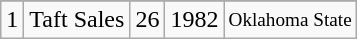<table class="wikitable">
<tr>
</tr>
<tr>
<td>1</td>
<td>Taft Sales</td>
<td>26</td>
<td>1982</td>
<td style="font-size:80%;">Oklahoma State</td>
</tr>
</table>
